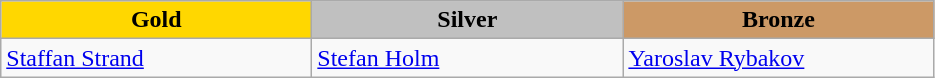<table class="wikitable" style="text-align:left">
<tr align="center">
<td width=200 bgcolor=gold><strong>Gold</strong></td>
<td width=200 bgcolor=silver><strong>Silver</strong></td>
<td width=200 bgcolor=CC9966><strong>Bronze</strong></td>
</tr>
<tr>
<td><a href='#'>Staffan Strand</a><br><em></em></td>
<td><a href='#'>Stefan Holm</a><br><em></em></td>
<td><a href='#'>Yaroslav Rybakov</a><br><em></em></td>
</tr>
</table>
